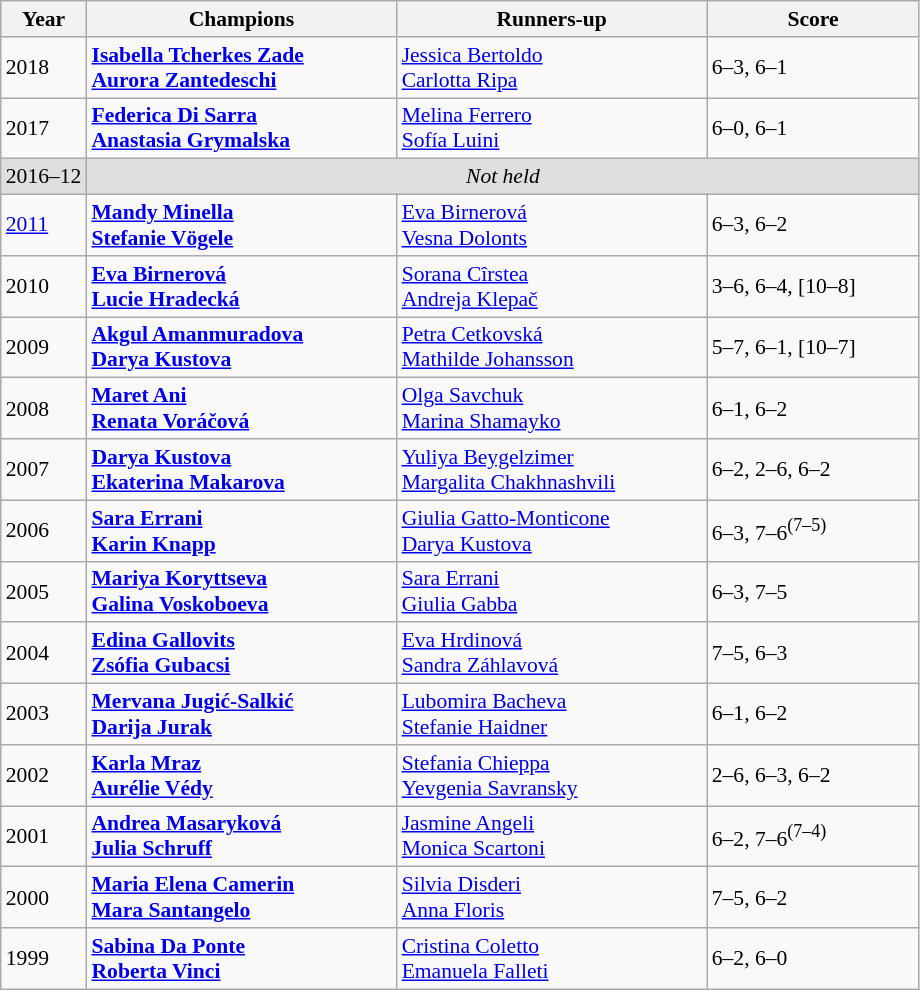<table class="wikitable" style="font-size:90%">
<tr>
<th>Year</th>
<th width="200">Champions</th>
<th width="200">Runners-up</th>
<th width="135">Score</th>
</tr>
<tr>
<td>2018</td>
<td> <strong><a href='#'>Isabella Tcherkes Zade</a></strong> <br>  <strong><a href='#'>Aurora Zantedeschi</a></strong></td>
<td> <a href='#'>Jessica Bertoldo</a> <br>  <a href='#'>Carlotta Ripa</a></td>
<td>6–3, 6–1</td>
</tr>
<tr>
<td>2017</td>
<td> <strong><a href='#'>Federica Di Sarra</a></strong> <br>  <strong><a href='#'>Anastasia Grymalska</a></strong></td>
<td> <a href='#'>Melina Ferrero</a> <br>  <a href='#'>Sofía Luini</a></td>
<td>6–0, 6–1</td>
</tr>
<tr>
<td style="background:#dfdfdf">2016–12</td>
<td colspan=3 align=center style="background:#dfdfdf"><em>Not held</em></td>
</tr>
<tr>
<td><a href='#'>2011</a></td>
<td> <strong><a href='#'>Mandy Minella</a></strong> <br>  <strong><a href='#'>Stefanie Vögele</a></strong></td>
<td> <a href='#'>Eva Birnerová</a> <br>  <a href='#'>Vesna Dolonts</a></td>
<td>6–3, 6–2</td>
</tr>
<tr>
<td>2010</td>
<td> <strong><a href='#'>Eva Birnerová</a></strong> <br>  <strong><a href='#'>Lucie Hradecká</a></strong></td>
<td> <a href='#'>Sorana Cîrstea</a> <br>  <a href='#'>Andreja Klepač</a></td>
<td>3–6, 6–4, [10–8]</td>
</tr>
<tr>
<td>2009</td>
<td> <strong><a href='#'>Akgul Amanmuradova</a></strong> <br>  <strong><a href='#'>Darya Kustova</a></strong></td>
<td> <a href='#'>Petra Cetkovská</a> <br>  <a href='#'>Mathilde Johansson</a></td>
<td>5–7, 6–1, [10–7]</td>
</tr>
<tr>
<td>2008</td>
<td> <strong><a href='#'>Maret Ani</a></strong> <br>  <strong><a href='#'>Renata Voráčová</a></strong></td>
<td> <a href='#'>Olga Savchuk</a> <br>  <a href='#'>Marina Shamayko</a></td>
<td>6–1, 6–2</td>
</tr>
<tr>
<td>2007</td>
<td> <strong><a href='#'>Darya Kustova</a></strong> <br>  <strong><a href='#'>Ekaterina Makarova</a></strong></td>
<td> <a href='#'>Yuliya Beygelzimer</a> <br>  <a href='#'>Margalita Chakhnashvili</a></td>
<td>6–2, 2–6, 6–2</td>
</tr>
<tr>
<td>2006</td>
<td> <strong><a href='#'>Sara Errani</a></strong> <br>  <strong><a href='#'>Karin Knapp</a></strong></td>
<td> <a href='#'>Giulia Gatto-Monticone</a> <br>  <a href='#'>Darya Kustova</a></td>
<td>6–3, 7–6<sup>(7–5)</sup></td>
</tr>
<tr>
<td>2005</td>
<td> <strong><a href='#'>Mariya Koryttseva</a></strong> <br>  <strong><a href='#'>Galina Voskoboeva</a></strong></td>
<td> <a href='#'>Sara Errani</a> <br>  <a href='#'>Giulia Gabba</a></td>
<td>6–3, 7–5</td>
</tr>
<tr>
<td>2004</td>
<td> <strong><a href='#'>Edina Gallovits</a></strong> <br>  <strong><a href='#'>Zsófia Gubacsi</a></strong></td>
<td> <a href='#'>Eva Hrdinová</a> <br>  <a href='#'>Sandra Záhlavová</a></td>
<td>7–5, 6–3</td>
</tr>
<tr>
<td>2003</td>
<td> <strong><a href='#'>Mervana Jugić-Salkić</a></strong> <br>  <strong><a href='#'>Darija Jurak</a></strong></td>
<td> <a href='#'>Lubomira Bacheva</a> <br>  <a href='#'>Stefanie Haidner</a></td>
<td>6–1, 6–2</td>
</tr>
<tr>
<td>2002</td>
<td> <strong><a href='#'>Karla Mraz</a></strong> <br>  <strong><a href='#'>Aurélie Védy</a></strong></td>
<td> <a href='#'>Stefania Chieppa</a> <br>  <a href='#'>Yevgenia Savransky</a></td>
<td>2–6, 6–3, 6–2</td>
</tr>
<tr>
<td>2001</td>
<td> <strong><a href='#'>Andrea Masaryková</a></strong> <br>  <strong><a href='#'>Julia Schruff</a></strong></td>
<td> <a href='#'>Jasmine Angeli</a> <br>  <a href='#'>Monica Scartoni</a></td>
<td>6–2, 7–6<sup>(7–4)</sup></td>
</tr>
<tr>
<td>2000</td>
<td> <strong><a href='#'>Maria Elena Camerin</a></strong> <br>  <strong><a href='#'>Mara Santangelo</a></strong></td>
<td> <a href='#'>Silvia Disderi</a> <br>  <a href='#'>Anna Floris</a></td>
<td>7–5, 6–2</td>
</tr>
<tr>
<td>1999</td>
<td> <strong><a href='#'>Sabina Da Ponte</a></strong> <br>  <strong><a href='#'>Roberta Vinci</a></strong></td>
<td> <a href='#'>Cristina Coletto</a> <br>  <a href='#'>Emanuela Falleti</a></td>
<td>6–2, 6–0</td>
</tr>
</table>
